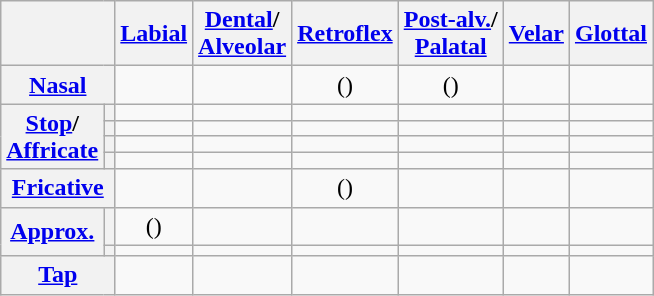<table class="wikitable" style="text-align:center">
<tr>
<th colspan=2></th>
<th><a href='#'>Labial</a></th>
<th><a href='#'>Dental</a>/<br><a href='#'>Alveolar</a></th>
<th><a href='#'>Retroflex</a></th>
<th><a href='#'>Post-alv.</a>/<br><a href='#'>Palatal</a></th>
<th><a href='#'>Velar</a></th>
<th><a href='#'>Glottal</a></th>
</tr>
<tr>
<th colspan=2><a href='#'>Nasal</a></th>
<td></td>
<td></td>
<td>()</td>
<td>()</td>
<td></td>
<td></td>
</tr>
<tr>
<th rowspan=4><a href='#'>Stop</a>/<br><a href='#'>Affricate</a></th>
<th></th>
<td></td>
<td></td>
<td></td>
<td></td>
<td></td>
<td></td>
</tr>
<tr>
<th></th>
<td></td>
<td></td>
<td></td>
<td></td>
<td></td>
<td></td>
</tr>
<tr>
<th></th>
<td></td>
<td></td>
<td></td>
<td></td>
<td></td>
<td></td>
</tr>
<tr>
<th></th>
<td></td>
<td></td>
<td></td>
<td></td>
<td></td>
<td></td>
</tr>
<tr>
<th colspan=2><a href='#'>Fricative</a></th>
<td></td>
<td></td>
<td>()</td>
<td></td>
<td></td>
<td></td>
</tr>
<tr>
<th rowspan=2><a href='#'>Approx.</a></th>
<th></th>
<td>()</td>
<td></td>
<td></td>
<td></td>
<td></td>
<td></td>
</tr>
<tr>
<th></th>
<td></td>
<td></td>
<td></td>
<td></td>
<td></td>
<td></td>
</tr>
<tr>
<th colspan=2><a href='#'>Tap</a></th>
<td></td>
<td></td>
<td></td>
<td></td>
<td></td>
<td></td>
</tr>
</table>
